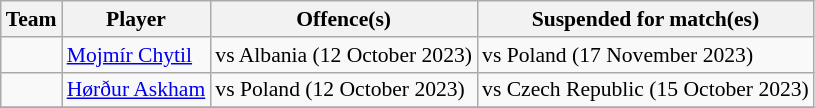<table class="wikitable" style="font-size:90%">
<tr>
<th>Team</th>
<th>Player</th>
<th>Offence(s)</th>
<th>Suspended for match(es)</th>
</tr>
<tr>
<td></td>
<td><a href='#'>Mojmír Chytil</a></td>
<td> vs Albania (12 October 2023)</td>
<td>vs Poland (17 November 2023)</td>
</tr>
<tr>
<td></td>
<td><a href='#'>Hørður Askham</a></td>
<td> vs Poland (12 October 2023)</td>
<td>vs Czech Republic (15 October 2023)</td>
</tr>
<tr>
</tr>
</table>
